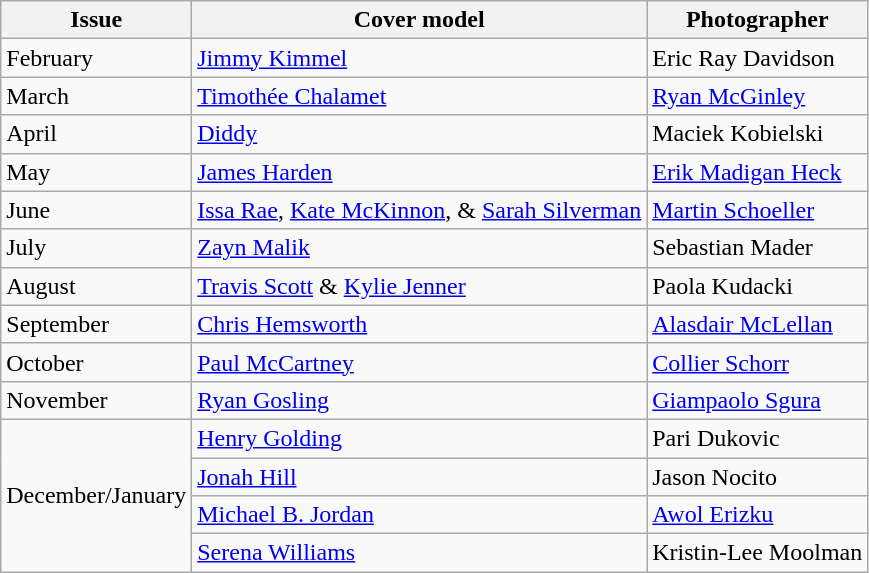<table class="sortable wikitable">
<tr>
<th>Issue</th>
<th>Cover model</th>
<th>Photographer</th>
</tr>
<tr>
<td>February</td>
<td><a href='#'>Jimmy Kimmel</a></td>
<td>Eric Ray Davidson</td>
</tr>
<tr>
<td>March</td>
<td><a href='#'>Timothée Chalamet</a></td>
<td><a href='#'>Ryan McGinley</a></td>
</tr>
<tr>
<td>April</td>
<td><a href='#'>Diddy</a></td>
<td>Maciek Kobielski</td>
</tr>
<tr>
<td>May</td>
<td><a href='#'>James Harden</a></td>
<td><a href='#'>Erik Madigan Heck</a></td>
</tr>
<tr>
<td>June</td>
<td><a href='#'>Issa Rae</a>, <a href='#'>Kate McKinnon</a>, & <a href='#'>Sarah Silverman</a></td>
<td><a href='#'>Martin Schoeller</a></td>
</tr>
<tr>
<td>July</td>
<td><a href='#'>Zayn Malik</a></td>
<td>Sebastian Mader</td>
</tr>
<tr>
<td>August</td>
<td><a href='#'>Travis Scott</a> & <a href='#'>Kylie Jenner</a></td>
<td>Paola Kudacki</td>
</tr>
<tr>
<td>September</td>
<td><a href='#'>Chris Hemsworth</a></td>
<td><a href='#'>Alasdair McLellan</a></td>
</tr>
<tr>
<td>October</td>
<td><a href='#'>Paul McCartney</a></td>
<td><a href='#'>Collier Schorr</a></td>
</tr>
<tr>
<td>November</td>
<td><a href='#'>Ryan Gosling</a></td>
<td><a href='#'>Giampaolo Sgura</a></td>
</tr>
<tr>
<td rowspan=4>December/January</td>
<td><a href='#'>Henry Golding</a></td>
<td>Pari Dukovic</td>
</tr>
<tr>
<td><a href='#'>Jonah Hill</a></td>
<td>Jason Nocito</td>
</tr>
<tr>
<td><a href='#'>Michael B. Jordan</a></td>
<td><a href='#'>Awol Erizku</a></td>
</tr>
<tr>
<td><a href='#'>Serena Williams</a></td>
<td>Kristin-Lee Moolman</td>
</tr>
</table>
